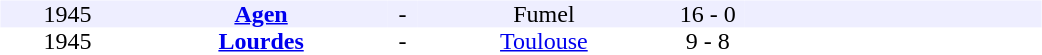<table table width=700>
<tr>
<td width=700 valign=top><br><table border=0 cellspacing=0 cellpadding=0 style=font-size: 100%; border-collapse: collapse; width=100%>
<tr align=center bgcolor=#EEEEFF>
<td width=90>1945</td>
<td width=170><strong><a href='#'>Agen</a></strong></td>
<td width=20>-</td>
<td width=170>Fumel</td>
<td width=50>16 - 0</td>
<td width=200></td>
</tr>
<tr align=center bgcolor=#FFFFFF>
<td width=90>1945</td>
<td width=170><strong><a href='#'>Lourdes</a></strong></td>
<td width=20>-</td>
<td width=170><a href='#'>Toulouse</a></td>
<td width=50>9 - 8</td>
<td width=200></td>
</tr>
</table>
</td>
</tr>
</table>
